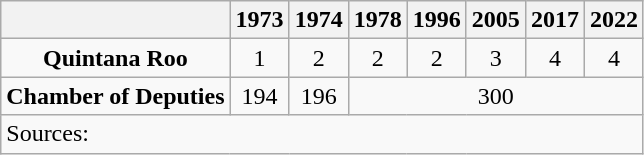<table class="wikitable" style="text-align: center">
<tr>
<th></th>
<th>1973</th>
<th>1974</th>
<th>1978</th>
<th>1996</th>
<th>2005</th>
<th>2017</th>
<th>2022</th>
</tr>
<tr>
<td><strong>Quintana Roo</strong></td>
<td>1</td>
<td>2</td>
<td>2</td>
<td>2</td>
<td>3</td>
<td>4</td>
<td>4</td>
</tr>
<tr>
<td><strong>Chamber of Deputies</strong></td>
<td>194</td>
<td>196</td>
<td colspan=5>300</td>
</tr>
<tr>
<td colspan=8 style="text-align: left">Sources: </td>
</tr>
</table>
